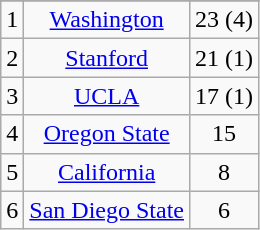<table class="wikitable" style="display: inline-table;">
<tr align="center">
</tr>
<tr align="center">
<td>1</td>
<td><a href='#'>Washington</a></td>
<td>23 (4)</td>
</tr>
<tr align="center">
<td>2</td>
<td><a href='#'>Stanford</a></td>
<td>21 (1)</td>
</tr>
<tr align="center">
<td>3</td>
<td><a href='#'>UCLA</a></td>
<td>17 (1)</td>
</tr>
<tr align="center">
<td>4</td>
<td><a href='#'>Oregon State</a></td>
<td>15</td>
</tr>
<tr align="center">
<td>5</td>
<td><a href='#'>California</a></td>
<td>8</td>
</tr>
<tr align="center">
<td>6</td>
<td><a href='#'>San Diego State</a></td>
<td>6</td>
</tr>
</table>
